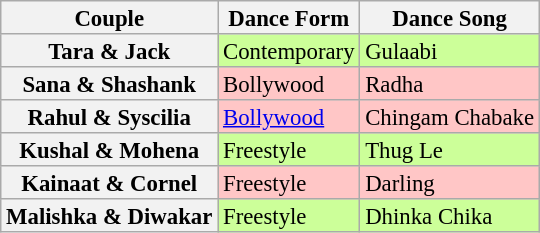<table class="wikitable" style="text-align:left; font-size:95%; line-height:15px;">
<tr>
<th>Couple</th>
<th>Dance Form</th>
<th>Dance Song</th>
</tr>
<tr>
<th>Tara & Jack</th>
<td style="background:#cf9;">Contemporary</td>
<td style="background:#cf9;">Gulaabi</td>
</tr>
<tr>
<th>Sana & Shashank</th>
<td style="background:#ffc6c6;">Bollywood</td>
<td style="background:#ffc6c6;">Radha</td>
</tr>
<tr>
<th>Rahul & Syscilia</th>
<td style="background:#ffc6c6;"><a href='#'>Bollywood</a></td>
<td style="background:#ffc6c6;">Chingam Chabake</td>
</tr>
<tr>
<th>Kushal & Mohena</th>
<td style="background:#cf9;">Freestyle</td>
<td style="background:#cf9;">Thug Le</td>
</tr>
<tr>
<th>Kainaat & Cornel</th>
<td style="background:#ffc6c6;">Freestyle</td>
<td style="background:#ffc6c6;">Darling</td>
</tr>
<tr>
<th>Malishka & Diwakar</th>
<td style="background:#cf9;">Freestyle</td>
<td style="background:#cf9;">Dhinka Chika</td>
</tr>
</table>
